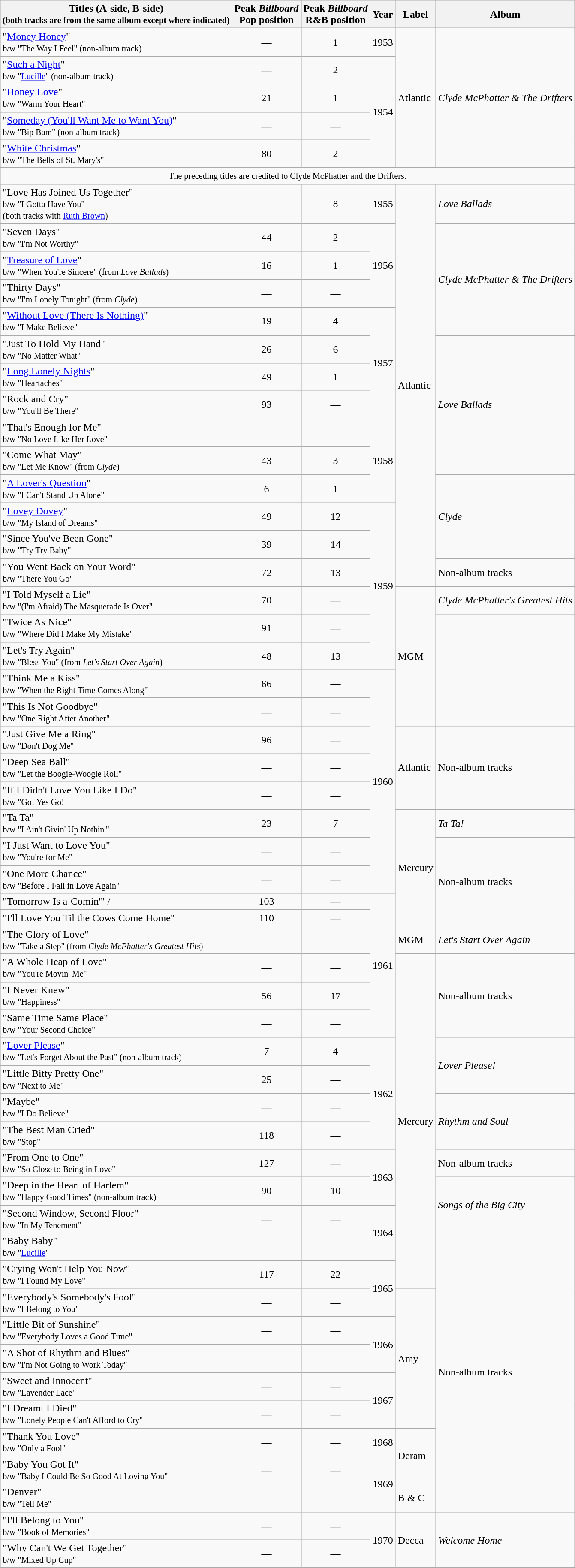<table class="wikitable sortable">
<tr>
<th>Titles (A-side, B-side)<br><small>(both tracks are from the same album except where indicated)</small></th>
<th>Peak <em>Billboard</em><br>Pop position</th>
<th>Peak <em>Billboard</em><br>R&B position</th>
<th>Year</th>
<th>Label</th>
<th>Album</th>
</tr>
<tr>
<td>"<a href='#'>Money Honey</a>"<br><small>b/w "The Way I Feel" (non-album track) </small></td>
<td style="text-align:center;">—</td>
<td style="text-align:center;">1</td>
<td>1953</td>
<td rowspan="5">Atlantic</td>
<td align="left" rowspan="5"><em>Clyde McPhatter & The Drifters</em></td>
</tr>
<tr>
<td>"<a href='#'>Such a Night</a>"<br><small>b/w  "<a href='#'>Lucille</a>" (non-album track) </small></td>
<td style="text-align:center;">—</td>
<td style="text-align:center;">2</td>
<td rowspan="4">1954</td>
</tr>
<tr>
<td>"<a href='#'>Honey Love</a>"<br><small>b/w "Warm Your Heart" </small></td>
<td style="text-align:center;">21</td>
<td style="text-align:center;">1</td>
</tr>
<tr>
<td>"<a href='#'>Someday (You'll Want Me to Want You)</a>"<br><small>b/w "Bip Bam" (non-album track) </small></td>
<td style="text-align:center;">—</td>
<td style="text-align:center;">—</td>
</tr>
<tr>
<td>"<a href='#'>White Christmas</a>"<br><small>b/w "The Bells of St. Mary's" </small></td>
<td style="text-align:center;">80</td>
<td style="text-align:center;">2</td>
</tr>
<tr>
<td colspan="6" align="center"><small>The preceding titles are credited to Clyde McPhatter and the Drifters.</small></td>
</tr>
<tr>
<td>"Love Has Joined Us Together"<br><small>b/w  "I Gotta Have You"<br>(both tracks with <a href='#'>Ruth Brown</a>)</small></td>
<td style="text-align:center;">—</td>
<td style="text-align:center;">8</td>
<td>1955</td>
<td rowspan="14">Atlantic</td>
<td align="left"><em>Love Ballads</em></td>
</tr>
<tr>
<td>"Seven Days"<br><small>b/w "I'm Not Worthy" </small></td>
<td style="text-align:center;">44</td>
<td style="text-align:center;">2</td>
<td rowspan="3">1956</td>
<td align="left" rowspan="4"><em>Clyde McPhatter & The Drifters</em></td>
</tr>
<tr>
<td>"<a href='#'>Treasure of Love</a>"<br><small>b/w "When You're Sincere" (from <em>Love Ballads</em>)</small></td>
<td style="text-align:center;">16</td>
<td style="text-align:center;">1</td>
</tr>
<tr>
<td>"Thirty Days"<br><small>b/w "I'm Lonely Tonight" (from <em>Clyde</em>) </small></td>
<td style="text-align:center;">—</td>
<td style="text-align:center;">—</td>
</tr>
<tr>
<td>"<a href='#'>Without Love (There Is Nothing)</a>"<br><small>b/w  "I Make Believe" </small></td>
<td style="text-align:center;">19</td>
<td style="text-align:center;">4</td>
<td rowspan="4">1957</td>
</tr>
<tr>
<td>"Just To Hold My Hand"<br><small>b/w "No Matter What" </small></td>
<td style="text-align:center;">26</td>
<td style="text-align:center;">6</td>
<td align="left" rowspan="5"><em>Love Ballads</em></td>
</tr>
<tr>
<td>"<a href='#'>Long Lonely Nights</a>"<br><small>b/w "Heartaches" </small></td>
<td style="text-align:center;">49</td>
<td style="text-align:center;">1</td>
</tr>
<tr>
<td>"Rock and Cry"<br><small>b/w "You'll Be There" </small></td>
<td style="text-align:center;">93</td>
<td style="text-align:center;">—</td>
</tr>
<tr>
<td>"That's Enough for Me"<br><small>b/w "No Love Like Her Love" </small></td>
<td style="text-align:center;">—</td>
<td style="text-align:center;">—</td>
<td rowspan="3">1958</td>
</tr>
<tr>
<td>"Come What May"<br><small>b/w "Let Me Know" (from <em>Clyde</em>) </small></td>
<td style="text-align:center;">43</td>
<td style="text-align:center;">3</td>
</tr>
<tr>
<td>"<a href='#'>A Lover's Question</a>"<br><small>b/w "I Can't Stand Up Alone" </small></td>
<td style="text-align:center;">6</td>
<td style="text-align:center;">1</td>
<td align="left" rowspan="3"><em>Clyde</em></td>
</tr>
<tr>
<td>"<a href='#'>Lovey Dovey</a>"<br><small>b/w "My Island of Dreams" </small></td>
<td style="text-align:center;">49</td>
<td style="text-align:center;">12</td>
<td rowspan="6">1959</td>
</tr>
<tr>
<td>"Since You've Been Gone"<br><small>b/w "Try Try Baby" </small></td>
<td style="text-align:center;">39</td>
<td style="text-align:center;">14</td>
</tr>
<tr>
<td>"You Went Back on Your Word"<br><small>b/w "There You Go" </small></td>
<td style="text-align:center;">72</td>
<td style="text-align:center;">13</td>
<td align="left">Non-album tracks</td>
</tr>
<tr>
<td>"I Told Myself a Lie"<br><small>b/w "(I'm Afraid) The Masquerade Is Over" </small></td>
<td style="text-align:center;">70</td>
<td style="text-align:center;">—</td>
<td rowspan="5">MGM</td>
<td align="left rowspan="5"><em>Clyde McPhatter's Greatest Hits</em></td>
</tr>
<tr>
<td>"Twice As Nice"<br><small>b/w "Where Did I Make My Mistake" </small></td>
<td style="text-align:center;">91</td>
<td style="text-align:center;">—</td>
</tr>
<tr>
<td>"Let's Try Again"<br><small>b/w "Bless You" (from <em>Let's Start Over Again</em>) </small></td>
<td style="text-align:center;">48</td>
<td style="text-align:center;">13</td>
</tr>
<tr>
<td>"Think Me a Kiss"<br><small>b/w "When the Right Time Comes Along" </small></td>
<td style="text-align:center;">66</td>
<td style="text-align:center;">—</td>
<td rowspan="8">1960</td>
</tr>
<tr>
<td>"This Is Not Goodbye"<br><small>b/w "One Right After Another" </small></td>
<td style="text-align:center;">—</td>
<td style="text-align:center;">—</td>
</tr>
<tr>
<td>"Just Give Me a Ring"<br><small>b/w "Don't Dog Me" </small></td>
<td style="text-align:center;">96</td>
<td style="text-align:center;">—</td>
<td rowspan="3">Atlantic</td>
<td align="left" rowspan="3">Non-album tracks</td>
</tr>
<tr>
<td>"Deep Sea Ball"<br><small>b/w "Let the Boogie-Woogie Roll" </small></td>
<td style="text-align:center;">—</td>
<td style="text-align:center;">—</td>
</tr>
<tr>
<td>"If I Didn't Love You Like I Do"<br><small>b/w "Go! Yes Go!</small></td>
<td style="text-align:center;">—</td>
<td style="text-align:center;">—</td>
</tr>
<tr>
<td>"Ta Ta"<br><small>b/w "I Ain't Givin' Up Nothin'" </small></td>
<td style="text-align:center;">23</td>
<td style="text-align:center;">7</td>
<td rowspan="5">Mercury</td>
<td align="left"><em>Ta Ta!</em></td>
</tr>
<tr>
<td>"I Just Want to Love You"<br><small>b/w "You're for Me" </small></td>
<td style="text-align:center;">—</td>
<td style="text-align:center;">—</td>
<td align="left" rowspan="4">Non-album tracks</td>
</tr>
<tr>
<td>"One More Chance"<br><small>b/w "Before I Fall in Love Again" </small></td>
<td style="text-align:center;">—</td>
<td style="text-align:center;">—</td>
</tr>
<tr>
<td>"Tomorrow Is a-Comin'" /</td>
<td style="text-align:center;">103</td>
<td style="text-align:center;">—</td>
<td rowspan="6">1961</td>
</tr>
<tr>
<td>"I'll Love You Til the Cows Come Home"</td>
<td style="text-align:center;">110</td>
<td style="text-align:center;">—</td>
</tr>
<tr>
<td>"The Glory of Love"<br><small>b/w "Take a Step" (from <em>Clyde McPhatter's Greatest Hits</em>) </small></td>
<td style="text-align:center;">—</td>
<td style="text-align:center;">—</td>
<td>MGM</td>
<td align="left"><em>Let's Start Over Again</em></td>
</tr>
<tr>
<td>"A Whole Heap of Love"<br><small>b/w "You're Movin' Me" </small></td>
<td style="text-align:center;">—</td>
<td style="text-align:center;">—</td>
<td rowspan="12">Mercury</td>
<td align="left" rowspan="3">Non-album tracks</td>
</tr>
<tr>
<td>"I Never Knew"<br><small>b/w "Happiness" </small></td>
<td style="text-align:center;">56</td>
<td style="text-align:center;">17</td>
</tr>
<tr>
<td>"Same Time Same Place"<br><small>b/w "Your Second Choice" </small></td>
<td style="text-align:center;">—</td>
<td style="text-align:center;">—</td>
</tr>
<tr>
<td>"<a href='#'>Lover Please</a>"<br><small>b/w "Let's Forget About the Past" (non-album track) </small></td>
<td style="text-align:center;">7</td>
<td style="text-align:center;">4</td>
<td rowspan="4">1962</td>
<td align="left" rowspan="2"><em>Lover Please!</em></td>
</tr>
<tr>
<td>"Little Bitty Pretty One"<br><small>b/w "Next to Me" </small></td>
<td style="text-align:center;">25</td>
<td style="text-align:center;">—</td>
</tr>
<tr>
<td>"Maybe"<br><small>b/w "I Do Believe" </small></td>
<td style="text-align:center;">—</td>
<td style="text-align:center;">—</td>
<td align="left" rowspan="2"><em>Rhythm and Soul</em></td>
</tr>
<tr>
<td>"The Best Man Cried"<br><small>b/w "Stop" </small></td>
<td style="text-align:center;">118</td>
<td style="text-align:center;">—</td>
</tr>
<tr>
<td>"From One to One"<br><small>b/w "So Close to Being in Love" </small></td>
<td style="text-align:center;">127</td>
<td style="text-align:center;">—</td>
<td rowspan="2">1963</td>
<td align="left">Non-album tracks</td>
</tr>
<tr>
<td>"Deep in the Heart of Harlem"<br><small>b/w "Happy Good Times" (non-album track) </small></td>
<td style="text-align:center;">90</td>
<td style="text-align:center;">10</td>
<td align="left" rowspan="2"><em>Songs of the Big City</em></td>
</tr>
<tr>
<td>"Second Window, Second Floor"<br><small>b/w "In My Tenement" </small></td>
<td style="text-align:center;">—</td>
<td style="text-align:center;">—</td>
<td rowspan="2">1964</td>
</tr>
<tr>
<td>"Baby Baby"<br><small>b/w  "<a href='#'>Lucille</a>" </small></td>
<td style="text-align:center;">—</td>
<td style="text-align:center;">—</td>
<td align="left" rowspan="10">Non-album tracks</td>
</tr>
<tr>
<td>"Crying Won't Help You Now"<br><small>b/w "I Found My Love" </small></td>
<td style="text-align:center;">117</td>
<td style="text-align:center;">22</td>
<td rowspan="2">1965</td>
</tr>
<tr>
<td>"Everybody's Somebody's Fool"<br><small>b/w "I Belong to You" </small></td>
<td style="text-align:center;">—</td>
<td style="text-align:center;">—</td>
<td rowspan="5">Amy</td>
</tr>
<tr>
<td>"Little Bit of Sunshine"<br><small>b/w "Everybody Loves a Good Time" </small></td>
<td style="text-align:center;">—</td>
<td style="text-align:center;">—</td>
<td rowspan="2">1966</td>
</tr>
<tr>
<td>"A Shot of Rhythm and Blues"<br><small>b/w "I'm Not Going to Work Today" </small></td>
<td style="text-align:center;">—</td>
<td style="text-align:center;">—</td>
</tr>
<tr>
<td>"Sweet and Innocent"<br><small>b/w "Lavender Lace" </small></td>
<td style="text-align:center;">—</td>
<td style="text-align:center;">—</td>
<td rowspan="2">1967</td>
</tr>
<tr>
<td>"I Dreamt I Died"<br><small>b/w "Lonely People Can't Afford to Cry" </small></td>
<td style="text-align:center;">—</td>
<td style="text-align:center;">—</td>
</tr>
<tr>
<td>"Thank You Love"<br><small>b/w "Only a Fool" </small></td>
<td style="text-align:center;">—</td>
<td style="text-align:center;">—</td>
<td>1968</td>
<td rowspan="2">Deram</td>
</tr>
<tr>
<td>"Baby You Got It"<br><small>b/w "Baby I Could Be So Good At Loving You" </small></td>
<td style="text-align:center;">—</td>
<td style="text-align:center;">—</td>
<td rowspan="2">1969</td>
</tr>
<tr>
<td>"Denver"<br><small>b/w "Tell Me" </small></td>
<td style="text-align:center;">—</td>
<td style="text-align:center;">—</td>
<td>B & C</td>
</tr>
<tr>
<td>"I'll Belong to You"<br><small>b/w "Book of Memories" </small></td>
<td style="text-align:center;">—</td>
<td style="text-align:center;">—</td>
<td rowspan="2">1970</td>
<td rowspan="2">Decca</td>
<td align="left" rowspan="2"><em>Welcome Home</em></td>
</tr>
<tr>
<td>"Why Can't We Get Together"<br><small>b/w "Mixed Up Cup" </small></td>
<td style="text-align:center;">—</td>
<td style="text-align:center;">—</td>
</tr>
</table>
